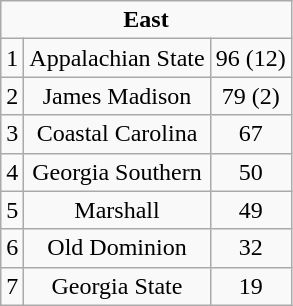<table class="wikitable" style="display: inline-table;">
<tr align="center">
<td align="center" Colspan="3"><strong>East</strong><br></td>
</tr>
<tr align="center">
<td>1</td>
<td>Appalachian State</td>
<td>96 (12)</td>
</tr>
<tr align="center">
<td>2</td>
<td>James Madison</td>
<td>79 (2)</td>
</tr>
<tr align="center">
<td>3</td>
<td>Coastal Carolina</td>
<td>67</td>
</tr>
<tr align="center">
<td>4</td>
<td>Georgia Southern</td>
<td>50</td>
</tr>
<tr align="center">
<td>5</td>
<td>Marshall</td>
<td>49</td>
</tr>
<tr align="center">
<td>6</td>
<td>Old Dominion</td>
<td>32</td>
</tr>
<tr align="center">
<td>7</td>
<td>Georgia State</td>
<td>19</td>
</tr>
</table>
